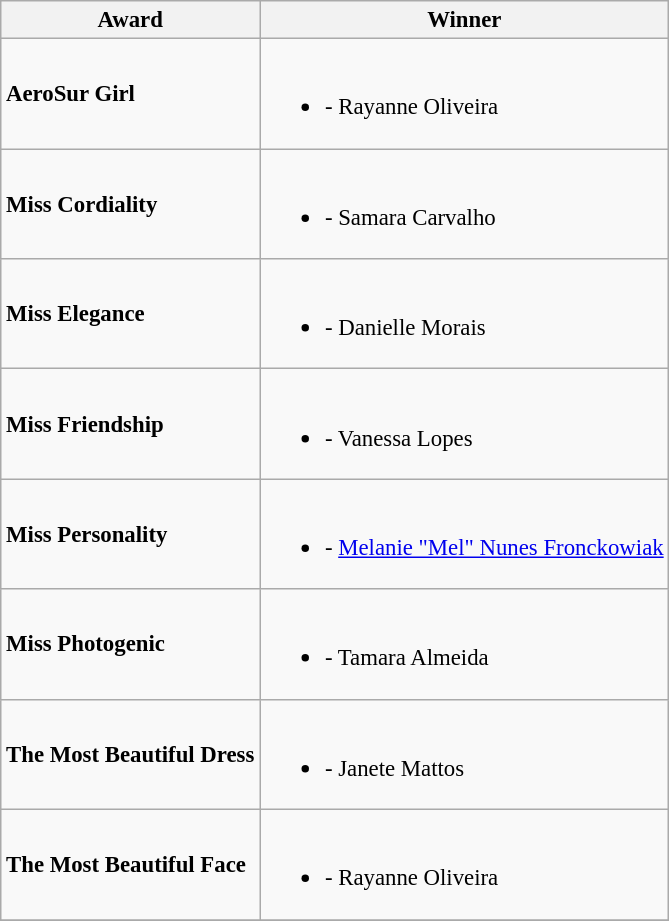<table class="wikitable sortable" style="font-size:95%;">
<tr>
<th>Award</th>
<th>Winner</th>
</tr>
<tr>
<td><strong>AeroSur Girl</strong></td>
<td><br><ul><li><strong></strong> - Rayanne Oliveira</li></ul></td>
</tr>
<tr>
<td><strong>Miss Cordiality</strong></td>
<td><br><ul><li><strong></strong> - Samara Carvalho</li></ul></td>
</tr>
<tr>
<td><strong>Miss Elegance</strong></td>
<td><br><ul><li><strong></strong> - Danielle Morais</li></ul></td>
</tr>
<tr>
<td><strong>Miss Friendship</strong></td>
<td><br><ul><li><strong></strong> - Vanessa Lopes</li></ul></td>
</tr>
<tr>
<td><strong>Miss Personality</strong></td>
<td><br><ul><li><strong></strong> - <a href='#'>Melanie "Mel" Nunes Fronckowiak</a></li></ul></td>
</tr>
<tr>
<td><strong>Miss Photogenic</strong></td>
<td><br><ul><li><strong></strong> - Tamara Almeida</li></ul></td>
</tr>
<tr>
<td><strong>The Most Beautiful Dress</strong></td>
<td><br><ul><li><strong></strong> - Janete Mattos</li></ul></td>
</tr>
<tr>
<td><strong>The Most Beautiful Face</strong></td>
<td><br><ul><li><strong></strong> - Rayanne Oliveira</li></ul></td>
</tr>
<tr>
</tr>
</table>
